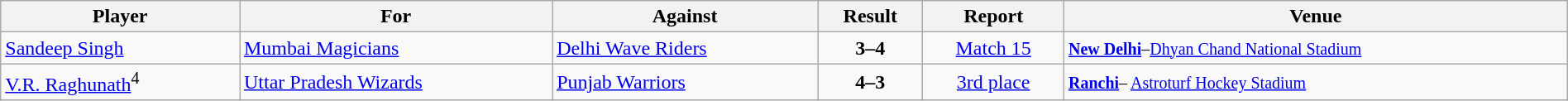<table class="wikitable sortable" style="width:100%; border:none">
<tr>
<th>Player</th>
<th>For</th>
<th>Against</th>
<th align=center>Result</th>
<th align=center>Report</th>
<th align=center>Venue</th>
</tr>
<tr>
<td><a href='#'>Sandeep Singh</a></td>
<td><a href='#'>Mumbai Magicians</a></td>
<td><a href='#'>Delhi Wave Riders</a></td>
<td align="center"><strong>3–4</strong></td>
<td align="center"><a href='#'>Match 15</a></td>
<td><small><strong><a href='#'>New Delhi</a></strong>–<a href='#'>Dhyan Chand National Stadium</a></small></td>
</tr>
<tr>
<td><a href='#'>V.R. Raghunath</a><sup>4</sup></td>
<td><a href='#'>Uttar Pradesh Wizards</a></td>
<td><a href='#'>Punjab Warriors</a></td>
<td align="center"><strong>4–3</strong></td>
<td align="center"><a href='#'>3rd place</a></td>
<td><small><strong><a href='#'>Ranchi</a></strong>– <a href='#'>Astroturf Hockey Stadium</a></small></td>
</tr>
</table>
